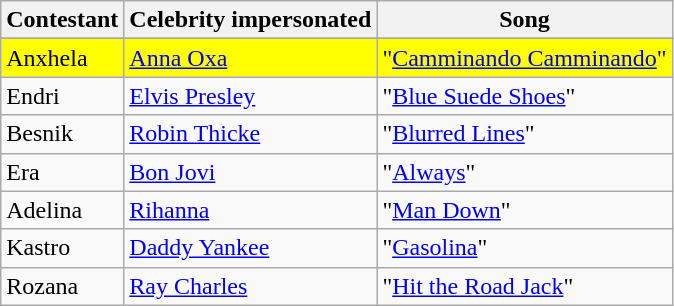<table class="wikitable">
<tr>
<th>Contestant</th>
<th>Celebrity impersonated</th>
<th>Song</th>
</tr>
<tr>
</tr>
<tr style="background:yellow">
<td>Anxhela</td>
<td><a href='#'>Anna Oxa</a></td>
<td>"<a href='#'>Camminando Camminando</a>"</td>
</tr>
<tr>
<td>Endri</td>
<td><a href='#'>Elvis Presley</a></td>
<td>"<a href='#'>Blue Suede Shoes</a>"</td>
</tr>
<tr>
<td>Besnik</td>
<td><a href='#'>Robin Thicke</a></td>
<td>"<a href='#'>Blurred Lines</a>"</td>
</tr>
<tr>
<td>Era</td>
<td><a href='#'>Bon Jovi</a></td>
<td>"<a href='#'>Always</a>"</td>
</tr>
<tr>
<td>Adelina</td>
<td><a href='#'>Rihanna</a></td>
<td>"<a href='#'>Man Down</a>"</td>
</tr>
<tr>
<td>Kastro</td>
<td><a href='#'>Daddy Yankee</a></td>
<td>"<a href='#'>Gasolina</a>"</td>
</tr>
<tr>
<td>Rozana</td>
<td><a href='#'>Ray Charles</a></td>
<td>"<a href='#'>Hit the Road Jack</a>"</td>
</tr>
</table>
